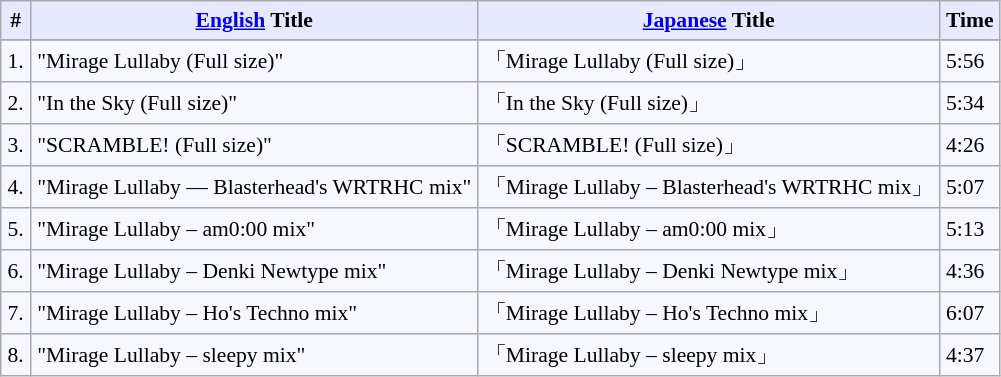<table border="" cellpadding="4" cellspacing="0" style="border: 1px #aaaaaa solid; border-collapse: collapse; padding: 0.2em; margin: 1em 1em 1em 0; background: #f7f8ff; font-size:0.9em">
<tr valign="middle" bgcolor="#e6e9ff">
<th rowspan="1">#</th>
<th rowspan="1"><a href='#'>English</a> Title</th>
<th colspan="1"><a href='#'>Japanese</a> Title</th>
<th rowspan="1">Time</th>
</tr>
<tr bgcolor="#e6e9ff">
</tr>
<tr>
<td>1.</td>
<td>"Mirage Lullaby (Full size)"</td>
<td>「Mirage Lullaby (Full size)」</td>
<td>5:56</td>
</tr>
<tr>
<td>2.</td>
<td>"In the Sky (Full size)"</td>
<td>「In the Sky (Full size)」</td>
<td>5:34</td>
</tr>
<tr>
<td>3.</td>
<td>"SCRAMBLE! (Full size)"</td>
<td>「SCRAMBLE! (Full size)」</td>
<td>4:26</td>
</tr>
<tr>
<td>4.</td>
<td>"Mirage Lullaby — Blasterhead's WRTRHC mix"</td>
<td>「Mirage Lullaby – Blasterhead's WRTRHC mix」</td>
<td>5:07</td>
</tr>
<tr>
<td>5.</td>
<td>"Mirage Lullaby – am0:00 mix"</td>
<td>「Mirage Lullaby – am0:00 mix」</td>
<td>5:13</td>
</tr>
<tr>
<td>6.</td>
<td>"Mirage Lullaby – Denki Newtype mix"</td>
<td>「Mirage Lullaby – Denki Newtype mix」</td>
<td>4:36</td>
</tr>
<tr>
<td>7.</td>
<td>"Mirage Lullaby – Ho's Techno mix"</td>
<td>「Mirage Lullaby – Ho's Techno mix」</td>
<td>6:07</td>
</tr>
<tr>
<td>8.</td>
<td>"Mirage Lullaby – sleepy mix"</td>
<td>「Mirage Lullaby – sleepy mix」</td>
<td>4:37</td>
</tr>
</table>
